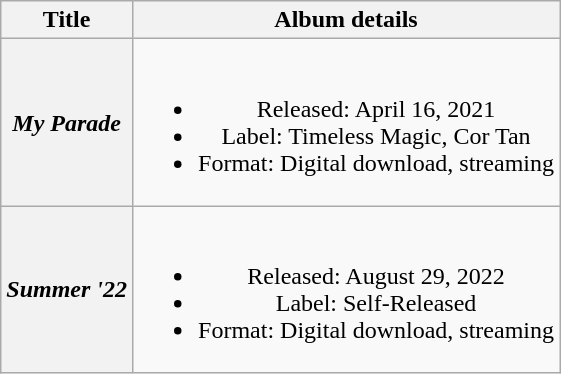<table class="wikitable plainrowheaders" style="text-align:center;">
<tr>
<th>Title</th>
<th>Album details</th>
</tr>
<tr>
<th scope="row"><em>My Parade</em></th>
<td><br><ul><li>Released: April 16, 2021</li><li>Label: Timeless Magic, Cor Tan</li><li>Format: Digital download, streaming</li></ul></td>
</tr>
<tr>
<th scope="row"><em>Summer '22</em></th>
<td><br><ul><li>Released: August 29, 2022</li><li>Label: Self-Released</li><li>Format: Digital download, streaming</li></ul></td>
</tr>
</table>
